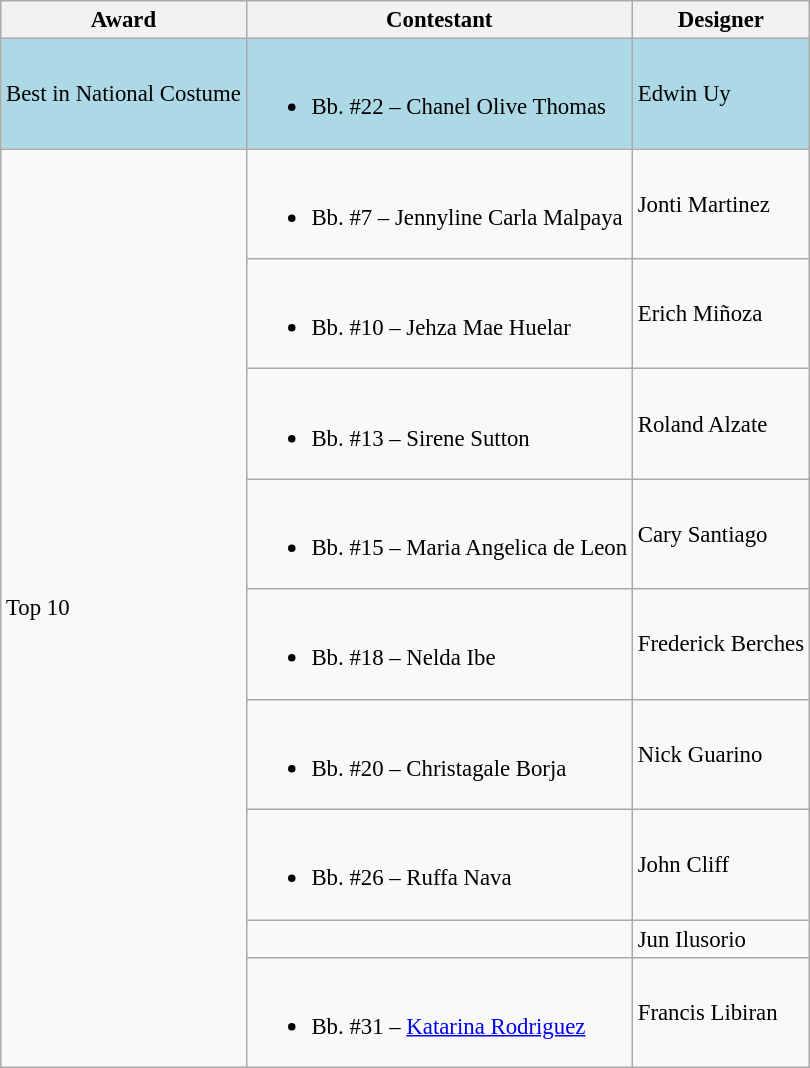<table class="wikitable sortable" style="font-size: 95%;">
<tr>
<th>Award</th>
<th>Contestant</th>
<th>Designer</th>
</tr>
<tr>
<td style="background:lightblue;">Best in National Costume</td>
<td style="background:lightblue;"><br><ul><li>Bb. #22 – Chanel Olive Thomas</li></ul></td>
<td style="background:lightblue;">Edwin Uy</td>
</tr>
<tr>
<td rowspan="9">Top 10</td>
<td><br><ul><li>Bb. #7 – Jennyline Carla Malpaya</li></ul></td>
<td>Jonti Martinez</td>
</tr>
<tr>
<td><br><ul><li>Bb. #10 – Jehza Mae Huelar</li></ul></td>
<td>Erich Miñoza</td>
</tr>
<tr>
<td><br><ul><li>Bb. #13 – Sirene Sutton</li></ul></td>
<td>Roland Alzate</td>
</tr>
<tr>
<td><br><ul><li>Bb. #15 – Maria Angelica de Leon</li></ul></td>
<td>Cary Santiago</td>
</tr>
<tr>
<td><br><ul><li>Bb. #18 – Nelda Ibe</li></ul></td>
<td>Frederick Berches</td>
</tr>
<tr>
<td><br><ul><li>Bb. #20 – Christagale Borja</li></ul></td>
<td>Nick Guarino</td>
</tr>
<tr>
<td><br><ul><li>Bb. #26 – Ruffa Nava</li></ul></td>
<td>John Cliff</td>
</tr>
<tr>
<td></td>
<td>Jun Ilusorio</td>
</tr>
<tr>
<td><br><ul><li>Bb. #31 – <a href='#'>Katarina Rodriguez</a></li></ul></td>
<td>Francis Libiran</td>
</tr>
</table>
